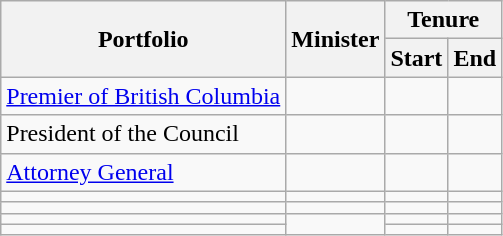<table class="wikitable sortable">
<tr>
<th colspan="1" rowspan="2">Portfolio</th>
<th rowspan="2">Minister</th>
<th colspan="2">Tenure</th>
</tr>
<tr>
<th>Start</th>
<th>End</th>
</tr>
<tr>
<td><a href='#'>Premier of British Columbia</a></td>
<td></td>
<td></td>
<td></td>
</tr>
<tr>
<td>President of the Council</td>
<td></td>
<td></td>
<td></td>
</tr>
<tr>
<td><a href='#'>Attorney General</a></td>
<td></td>
<td></td>
<td></td>
</tr>
<tr>
<td></td>
<td></td>
<td></td>
<td></td>
</tr>
<tr>
<td></td>
<td></td>
<td></td>
<td></td>
</tr>
<tr>
<td></td>
<td rowspan="2"></td>
<td></td>
<td></td>
</tr>
<tr>
<td></td>
<td></td>
<td></td>
</tr>
</table>
